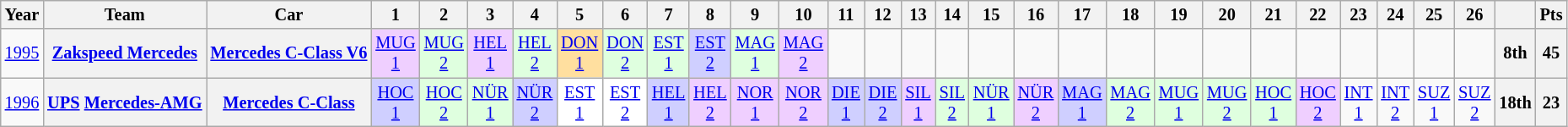<table class="wikitable" border="1" style="text-align:center; font-size:85%;">
<tr>
<th>Year</th>
<th>Team</th>
<th>Car</th>
<th>1</th>
<th>2</th>
<th>3</th>
<th>4</th>
<th>5</th>
<th>6</th>
<th>7</th>
<th>8</th>
<th>9</th>
<th>10</th>
<th>11</th>
<th>12</th>
<th>13</th>
<th>14</th>
<th>15</th>
<th>16</th>
<th>17</th>
<th>18</th>
<th>19</th>
<th>20</th>
<th>21</th>
<th>22</th>
<th>23</th>
<th>24</th>
<th>25</th>
<th>26</th>
<th></th>
<th>Pts</th>
</tr>
<tr>
<td><a href='#'>1995</a></td>
<th><a href='#'>Zakspeed Mercedes</a></th>
<th><a href='#'>Mercedes C-Class V6</a></th>
<td style="background:#EFCFFF;"><a href='#'>MUG<br>1</a><br></td>
<td style="background:#DFFFDF;"><a href='#'>MUG<br>2</a><br></td>
<td style="background:#EFCFFF;"><a href='#'>HEL<br>1</a><br></td>
<td style="background:#DFFFDF;"><a href='#'>HEL<br>2</a><br></td>
<td style="background:#FFDF9F;"><a href='#'>DON<br>1</a><br></td>
<td style="background:#DFFFDF;"><a href='#'>DON<br>2</a><br></td>
<td style="background:#DFFFDF;"><a href='#'>EST<br>1</a><br></td>
<td style="background:#CFCFFF;"><a href='#'>EST<br>2</a><br></td>
<td style="background:#DFFFDF;"><a href='#'>MAG<br>1</a><br></td>
<td style="background:#EFCFFF;"><a href='#'>MAG<br>2</a><br></td>
<td></td>
<td></td>
<td></td>
<td></td>
<td></td>
<td></td>
<td></td>
<td></td>
<td></td>
<td></td>
<td></td>
<td></td>
<td></td>
<td></td>
<td></td>
<td></td>
<th>8th</th>
<th>45</th>
</tr>
<tr>
<td><a href='#'>1996</a></td>
<th><a href='#'>UPS</a> <a href='#'>Mercedes-AMG</a></th>
<th><a href='#'>Mercedes C-Class</a></th>
<td style="background:#CFCFFF;"><a href='#'>HOC<br>1</a><br></td>
<td style="background:#DFFFDF;"><a href='#'>HOC<br>2</a><br></td>
<td style="background:#DFFFDF;"><a href='#'>NÜR<br>1</a><br></td>
<td style="background:#CFCFFF;"><a href='#'>NÜR<br>2</a><br></td>
<td style="background:#FFFFFF;"><a href='#'>EST<br>1</a><br></td>
<td style="background:#FFFFFF;"><a href='#'>EST<br>2</a><br></td>
<td style="background:#CFCFFF;"><a href='#'>HEL<br>1</a><br></td>
<td style="background:#EFCFFF;"><a href='#'>HEL<br>2</a><br></td>
<td style="background:#EFCFFF;"><a href='#'>NOR<br>1</a><br></td>
<td style="background:#EFCFFF;"><a href='#'>NOR<br>2</a><br></td>
<td style="background:#CFCFFF;"><a href='#'>DIE<br>1</a><br></td>
<td style="background:#CFCFFF;"><a href='#'>DIE<br>2</a><br></td>
<td style="background:#EFCFFF;"><a href='#'>SIL<br>1</a><br></td>
<td style="background:#DFFFDF;"><a href='#'>SIL<br>2</a><br></td>
<td style="background:#DFFFDF;"><a href='#'>NÜR<br>1</a><br></td>
<td style="background:#EFCFFF;"><a href='#'>NÜR<br>2</a><br></td>
<td style="background:#CFCFFF;"><a href='#'>MAG<br>1</a><br></td>
<td style="background:#DFFFDF;"><a href='#'>MAG<br>2</a><br></td>
<td style="background:#DFFFDF;"><a href='#'>MUG<br>1</a><br></td>
<td style="background:#DFFFDF;"><a href='#'>MUG<br>2</a><br></td>
<td style="background:#DFFFDF;"><a href='#'>HOC<br>1</a><br></td>
<td style="background:#EFCFFF;"><a href='#'>HOC<br>2</a><br></td>
<td><a href='#'>INT<br>1</a></td>
<td><a href='#'>INT<br>2</a></td>
<td><a href='#'>SUZ<br>1</a></td>
<td><a href='#'>SUZ<br>2</a></td>
<th>18th</th>
<th>23</th>
</tr>
</table>
